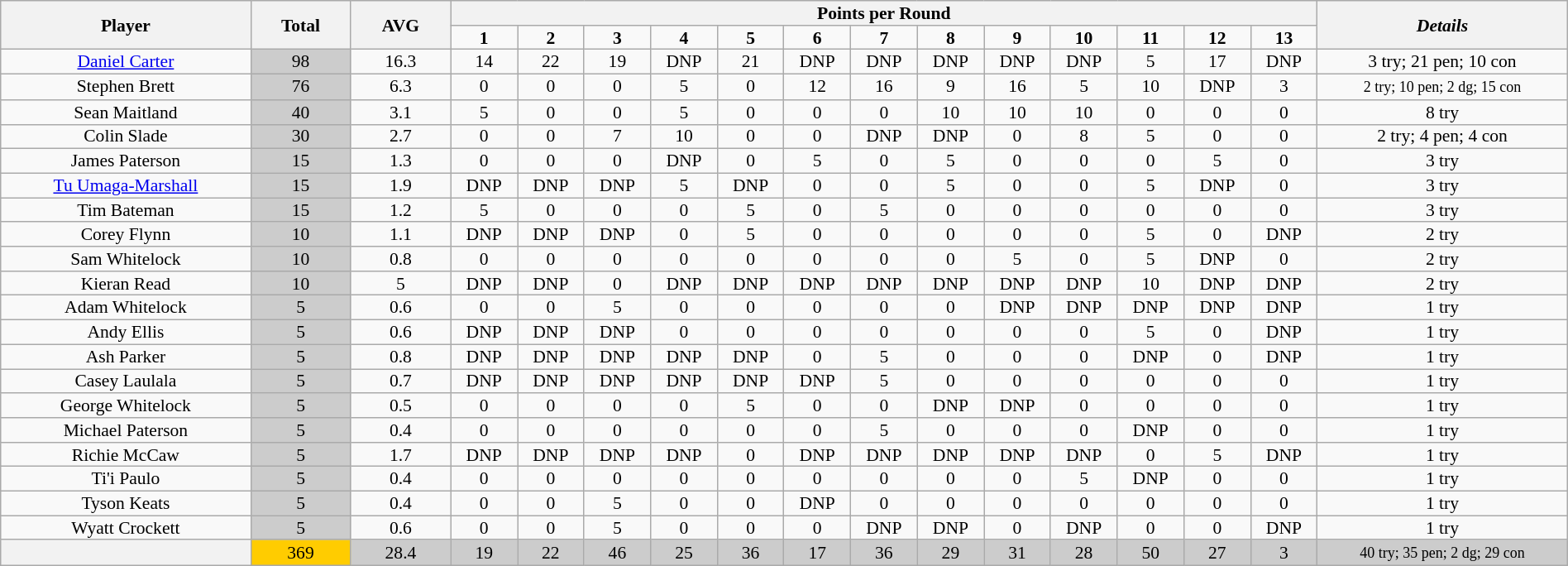<table class="wikitable" style="text-align:center; line-height: 90%; font-size:90%;" width=100%>
<tr>
<th rowspan=2 width=15%>Player</th>
<th rowspan=2 width=6%>Total</th>
<th rowspan=2 width=6%>AVG</th>
<th colspan=13>Points per Round</th>
<th rowspan=2 width=15%><em>Details</em></th>
</tr>
<tr>
<td width=4%><strong>1</strong></td>
<td width=4%><strong>2</strong></td>
<td width=4%><strong>3</strong></td>
<td width=4%><strong>4</strong></td>
<td width=4%><strong>5</strong></td>
<td width=4%><strong>6</strong></td>
<td width=4%><strong>7</strong></td>
<td width=4%><strong>8</strong></td>
<td width=4%><strong>9</strong></td>
<td width=4%><strong>10</strong></td>
<td width=4%><strong>11</strong></td>
<td width=4%><strong>12</strong></td>
<td width=4%><strong>13</strong></td>
</tr>
<tr>
<td><a href='#'>Daniel Carter</a></td>
<td bgcolor=#cccccc>98</td>
<td>16.3</td>
<td>14</td>
<td>22</td>
<td>19</td>
<td>DNP</td>
<td>21</td>
<td>DNP</td>
<td>DNP</td>
<td>DNP</td>
<td>DNP</td>
<td>DNP</td>
<td>5</td>
<td>17</td>
<td>DNP</td>
<td>3 try; 21 pen; 10 con</td>
</tr>
<tr>
<td>Stephen Brett</td>
<td bgcolor=#cccccc>76</td>
<td>6.3</td>
<td>0</td>
<td>0</td>
<td>0</td>
<td>5</td>
<td>0</td>
<td>12</td>
<td>16</td>
<td>9</td>
<td>16</td>
<td>5</td>
<td>10</td>
<td>DNP</td>
<td>3</td>
<td><small>2 try; 10 pen; 2 dg; 15 con</small></td>
</tr>
<tr>
<td>Sean Maitland</td>
<td bgcolor=#cccccc>40</td>
<td>3.1</td>
<td>5</td>
<td>0</td>
<td>0</td>
<td>5</td>
<td>0</td>
<td>0</td>
<td>0</td>
<td>10</td>
<td>10</td>
<td>10</td>
<td>0</td>
<td>0</td>
<td>0</td>
<td>8 try</td>
</tr>
<tr>
<td>Colin Slade</td>
<td bgcolor=#cccccc>30</td>
<td>2.7</td>
<td>0</td>
<td>0</td>
<td>7</td>
<td>10</td>
<td>0</td>
<td>0</td>
<td>DNP</td>
<td>DNP</td>
<td>0</td>
<td>8</td>
<td>5</td>
<td>0</td>
<td>0</td>
<td>2 try; 4 pen; 4 con</td>
</tr>
<tr>
<td>James Paterson</td>
<td bgcolor=#cccccc>15</td>
<td>1.3</td>
<td>0</td>
<td>0</td>
<td>0</td>
<td>DNP</td>
<td>0</td>
<td>5</td>
<td>0</td>
<td>5</td>
<td>0</td>
<td>0</td>
<td>0</td>
<td>5</td>
<td>0</td>
<td>3 try</td>
</tr>
<tr>
<td><a href='#'>Tu Umaga-Marshall</a></td>
<td bgcolor=#cccccc>15</td>
<td>1.9</td>
<td>DNP</td>
<td>DNP</td>
<td>DNP</td>
<td>5</td>
<td>DNP</td>
<td>0</td>
<td>0</td>
<td>5</td>
<td>0</td>
<td>0</td>
<td>5</td>
<td>DNP</td>
<td>0</td>
<td>3 try</td>
</tr>
<tr>
<td>Tim Bateman</td>
<td bgcolor=#cccccc>15</td>
<td>1.2</td>
<td>5</td>
<td>0</td>
<td>0</td>
<td>0</td>
<td>5</td>
<td>0</td>
<td>5</td>
<td>0</td>
<td>0</td>
<td>0</td>
<td>0</td>
<td>0</td>
<td>0</td>
<td>3 try</td>
</tr>
<tr>
<td>Corey Flynn</td>
<td bgcolor=#cccccc>10</td>
<td>1.1</td>
<td>DNP</td>
<td>DNP</td>
<td>DNP</td>
<td>0</td>
<td>5</td>
<td>0</td>
<td>0</td>
<td>0</td>
<td>0</td>
<td>0</td>
<td>5</td>
<td>0</td>
<td>DNP</td>
<td>2 try</td>
</tr>
<tr>
<td>Sam Whitelock</td>
<td bgcolor=#cccccc>10</td>
<td>0.8</td>
<td>0</td>
<td>0</td>
<td>0</td>
<td>0</td>
<td>0</td>
<td>0</td>
<td>0</td>
<td>0</td>
<td>5</td>
<td>0</td>
<td>5</td>
<td>DNP</td>
<td>0</td>
<td>2 try</td>
</tr>
<tr>
<td>Kieran Read</td>
<td bgcolor=#cccccc>10</td>
<td>5</td>
<td>DNP</td>
<td>DNP</td>
<td>0</td>
<td>DNP</td>
<td>DNP</td>
<td>DNP</td>
<td>DNP</td>
<td>DNP</td>
<td>DNP</td>
<td>DNP</td>
<td>10</td>
<td>DNP</td>
<td>DNP</td>
<td>2 try</td>
</tr>
<tr>
<td>Adam Whitelock</td>
<td bgcolor=#cccccc>5</td>
<td>0.6</td>
<td>0</td>
<td>0</td>
<td>5</td>
<td>0</td>
<td>0</td>
<td>0</td>
<td>0</td>
<td>0</td>
<td>DNP</td>
<td>DNP</td>
<td>DNP</td>
<td>DNP</td>
<td>DNP</td>
<td>1 try</td>
</tr>
<tr>
<td>Andy Ellis</td>
<td bgcolor=#cccccc>5</td>
<td>0.6</td>
<td>DNP</td>
<td>DNP</td>
<td>DNP</td>
<td>0</td>
<td>0</td>
<td>0</td>
<td>0</td>
<td>0</td>
<td>0</td>
<td>0</td>
<td>5</td>
<td>0</td>
<td>DNP</td>
<td>1 try</td>
</tr>
<tr>
<td>Ash Parker</td>
<td bgcolor=#cccccc>5</td>
<td>0.8</td>
<td>DNP</td>
<td>DNP</td>
<td>DNP</td>
<td>DNP</td>
<td>DNP</td>
<td>0</td>
<td>5</td>
<td>0</td>
<td>0</td>
<td>0</td>
<td>DNP</td>
<td>0</td>
<td>DNP</td>
<td>1 try</td>
</tr>
<tr>
<td>Casey Laulala</td>
<td bgcolor=#cccccc>5</td>
<td>0.7</td>
<td>DNP</td>
<td>DNP</td>
<td>DNP</td>
<td>DNP</td>
<td>DNP</td>
<td>DNP</td>
<td>5</td>
<td>0</td>
<td>0</td>
<td>0</td>
<td>0</td>
<td>0</td>
<td>0</td>
<td>1 try</td>
</tr>
<tr>
<td>George Whitelock</td>
<td bgcolor=#cccccc>5</td>
<td>0.5</td>
<td>0</td>
<td>0</td>
<td>0</td>
<td>0</td>
<td>5</td>
<td>0</td>
<td>0</td>
<td>DNP</td>
<td>DNP</td>
<td>0</td>
<td>0</td>
<td>0</td>
<td>0</td>
<td>1 try</td>
</tr>
<tr>
<td>Michael Paterson</td>
<td bgcolor=#cccccc>5</td>
<td>0.4</td>
<td>0</td>
<td>0</td>
<td>0</td>
<td>0</td>
<td>0</td>
<td>0</td>
<td>5</td>
<td>0</td>
<td>0</td>
<td>0</td>
<td>DNP</td>
<td>0</td>
<td>0</td>
<td>1 try</td>
</tr>
<tr>
<td>Richie McCaw</td>
<td bgcolor=#cccccc>5</td>
<td>1.7</td>
<td>DNP</td>
<td>DNP</td>
<td>DNP</td>
<td>DNP</td>
<td>0</td>
<td>DNP</td>
<td>DNP</td>
<td>DNP</td>
<td>DNP</td>
<td>DNP</td>
<td>0</td>
<td>5</td>
<td>DNP</td>
<td>1 try</td>
</tr>
<tr>
<td>Ti'i Paulo</td>
<td bgcolor=#cccccc>5</td>
<td>0.4</td>
<td>0</td>
<td>0</td>
<td>0</td>
<td>0</td>
<td>0</td>
<td>0</td>
<td>0</td>
<td>0</td>
<td>0</td>
<td>5</td>
<td>DNP</td>
<td>0</td>
<td>0</td>
<td>1 try</td>
</tr>
<tr>
<td>Tyson Keats</td>
<td bgcolor=#cccccc>5</td>
<td>0.4</td>
<td>0</td>
<td>0</td>
<td>5</td>
<td>0</td>
<td>0</td>
<td>DNP</td>
<td>0</td>
<td>0</td>
<td>0</td>
<td>0</td>
<td>0</td>
<td>0</td>
<td>0</td>
<td>1 try</td>
</tr>
<tr>
<td>Wyatt Crockett</td>
<td bgcolor=#cccccc>5</td>
<td>0.6</td>
<td>0</td>
<td>0</td>
<td>5</td>
<td>0</td>
<td>0</td>
<td>0</td>
<td>DNP</td>
<td>DNP</td>
<td>0</td>
<td>DNP</td>
<td>0</td>
<td>0</td>
<td>DNP</td>
<td>1 try</td>
</tr>
<tr>
<th></th>
<td bgcolor=#ffcc00>369</td>
<td bgcolor=#cccccc>28.4</td>
<td bgcolor=#cccccc>19</td>
<td bgcolor=#cccccc>22</td>
<td bgcolor=#cccccc>46</td>
<td bgcolor=#cccccc>25</td>
<td bgcolor=#cccccc>36</td>
<td bgcolor=#cccccc>17</td>
<td bgcolor=#cccccc>36</td>
<td bgcolor=#cccccc>29</td>
<td bgcolor=#cccccc>31</td>
<td bgcolor=#cccccc>28</td>
<td bgcolor=#cccccc>50</td>
<td bgcolor=#cccccc>27</td>
<td bgcolor=#cccccc>3</td>
<td bgcolor=#cccccc><small>40 try; 35 pen; 2 dg; 29 con</small></td>
</tr>
</table>
